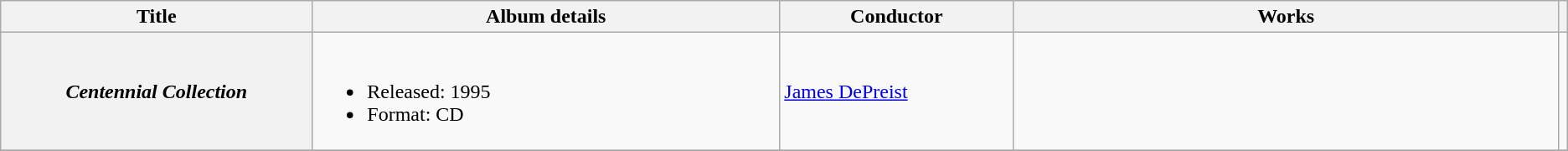<table class="wikitable plainrowheaders">
<tr>
<th scope="col" width="20%">Title</th>
<th scope="col" width="30%">Album details</th>
<th scope="col" width="15%">Conductor</th>
<th scope="col" width="35%">Works</th>
<th scope="col"></th>
</tr>
<tr>
<th scope="row"><em>Centennial Collection</em></th>
<td><br><ul><li>Released: 1995</li><li>Format: CD</li></ul></td>
<td data-sort-value="DePreist, James"><a href='#'>James DePreist</a></td>
<td></td>
<td align="center"></td>
</tr>
<tr>
</tr>
</table>
